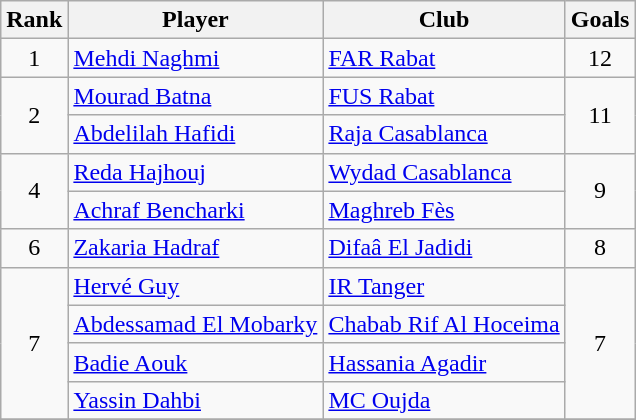<table class=wikitable style=text-align:center>
<tr>
<th>Rank</th>
<th>Player</th>
<th>Club</th>
<th>Goals</th>
</tr>
<tr>
<td>1</td>
<td align="left"> <a href='#'>Mehdi Naghmi</a></td>
<td align="left"><a href='#'>FAR Rabat</a></td>
<td>12</td>
</tr>
<tr>
<td rowspan="2">2</td>
<td align="left"> <a href='#'>Mourad Batna</a></td>
<td align="left"><a href='#'>FUS Rabat</a></td>
<td rowspan="2">11</td>
</tr>
<tr>
<td align="left"> <a href='#'>Abdelilah Hafidi</a></td>
<td align="left"><a href='#'>Raja Casablanca</a></td>
</tr>
<tr>
<td rowspan="2">4</td>
<td align="left"> <a href='#'>Reda Hajhouj</a></td>
<td align="left"><a href='#'>Wydad Casablanca</a></td>
<td rowspan="2">9</td>
</tr>
<tr>
<td align="left"> <a href='#'>Achraf Bencharki</a></td>
<td align="left"><a href='#'>Maghreb Fès</a></td>
</tr>
<tr>
<td>6</td>
<td align="left"> <a href='#'>Zakaria Hadraf</a></td>
<td align="left"><a href='#'>Difaâ El Jadidi</a></td>
<td>8</td>
</tr>
<tr>
<td rowspan="4">7</td>
<td align="left"> <a href='#'>Hervé Guy</a></td>
<td align="left"><a href='#'>IR Tanger</a></td>
<td rowspan="4">7</td>
</tr>
<tr>
<td align="left"> <a href='#'>Abdessamad El Mobarky</a></td>
<td align="left"><a href='#'>Chabab Rif Al Hoceima</a></td>
</tr>
<tr>
<td align="left"> <a href='#'>Badie Aouk</a></td>
<td align="left"><a href='#'>Hassania Agadir</a></td>
</tr>
<tr>
<td align="left"> <a href='#'>Yassin Dahbi</a></td>
<td align="left"><a href='#'>MC Oujda</a></td>
</tr>
<tr>
</tr>
</table>
